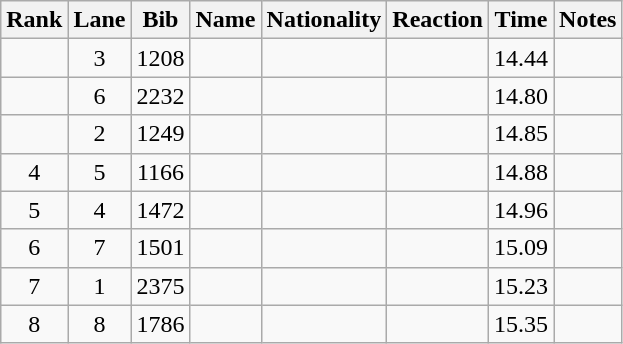<table class="wikitable sortable" style="text-align:center">
<tr>
<th>Rank</th>
<th>Lane</th>
<th>Bib</th>
<th>Name</th>
<th>Nationality</th>
<th>Reaction</th>
<th>Time</th>
<th>Notes</th>
</tr>
<tr>
<td></td>
<td>3</td>
<td>1208</td>
<td align=left></td>
<td align=left></td>
<td></td>
<td>14.44</td>
<td></td>
</tr>
<tr>
<td></td>
<td>6</td>
<td>2232</td>
<td align=left></td>
<td align=left></td>
<td></td>
<td>14.80</td>
<td></td>
</tr>
<tr>
<td></td>
<td>2</td>
<td>1249</td>
<td align=left></td>
<td align=left></td>
<td></td>
<td>14.85</td>
<td></td>
</tr>
<tr>
<td>4</td>
<td>5</td>
<td>1166</td>
<td align=left></td>
<td align=left></td>
<td></td>
<td>14.88</td>
<td></td>
</tr>
<tr>
<td>5</td>
<td>4</td>
<td>1472</td>
<td align=left></td>
<td align=left></td>
<td></td>
<td>14.96</td>
<td></td>
</tr>
<tr>
<td>6</td>
<td>7</td>
<td>1501</td>
<td align=left></td>
<td align=left></td>
<td></td>
<td>15.09</td>
<td></td>
</tr>
<tr>
<td>7</td>
<td>1</td>
<td>2375</td>
<td align=left></td>
<td align=left></td>
<td></td>
<td>15.23</td>
<td></td>
</tr>
<tr>
<td>8</td>
<td>8</td>
<td>1786</td>
<td align=left></td>
<td align=left></td>
<td></td>
<td>15.35</td>
<td></td>
</tr>
</table>
